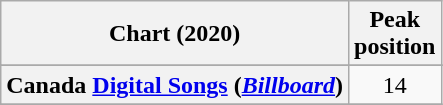<table class="wikitable sortable plainrowheaders" style="text-align:center;">
<tr>
<th>Chart (2020)</th>
<th>Peak <br> position</th>
</tr>
<tr>
</tr>
<tr>
<th scope="row">Canada <a href='#'>Digital Songs</a> (<a href='#'><em>Billboard</em></a>)</th>
<td>14</td>
</tr>
<tr>
</tr>
</table>
